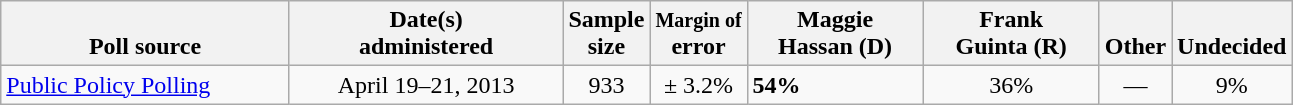<table class="wikitable">
<tr valign= bottom>
<th style="width:185px;">Poll source</th>
<th style="width:175px;">Date(s)<br>administered</th>
<th class=small>Sample<br>size</th>
<th><small>Margin of</small><br>error</th>
<th style="width:110px;">Maggie<br>Hassan (D)</th>
<th style="width:110px;">Frank<br>Guinta (R)</th>
<th>Other</th>
<th>Undecided</th>
</tr>
<tr>
<td><a href='#'>Public Policy Polling</a></td>
<td align=center>April 19–21, 2013</td>
<td align=center>933</td>
<td align=center>± 3.2%</td>
<td><strong>54%</strong></td>
<td align=center>36%</td>
<td align=center>—</td>
<td align=center>9%</td>
</tr>
</table>
